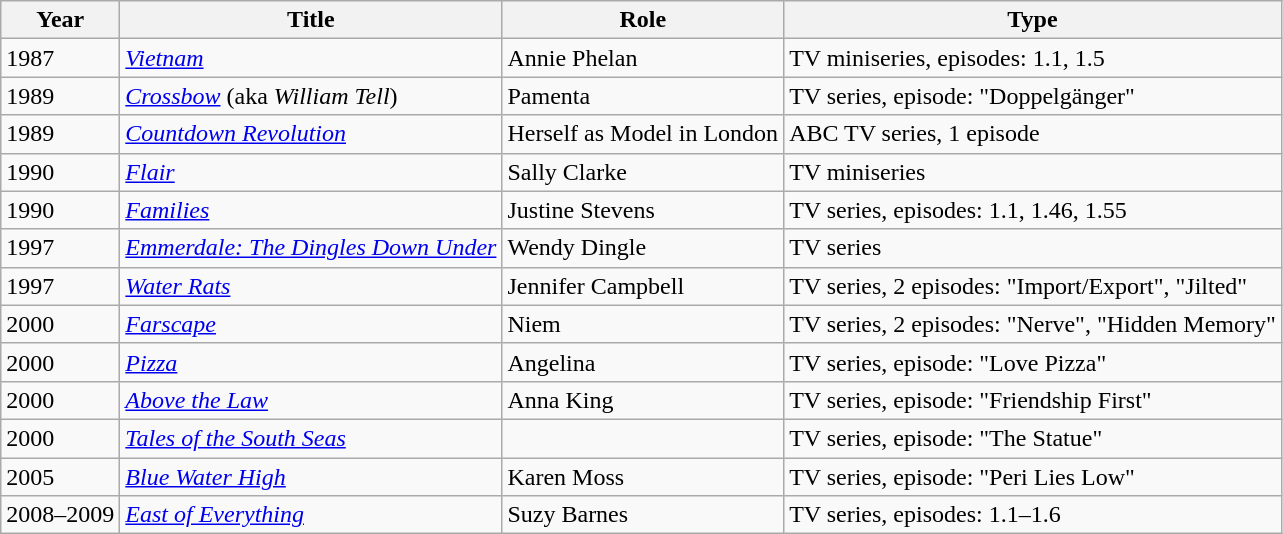<table class="wikitable">
<tr>
<th>Year</th>
<th>Title</th>
<th>Role</th>
<th>Type</th>
</tr>
<tr>
<td>1987</td>
<td><em><a href='#'>Vietnam</a></em></td>
<td>Annie Phelan</td>
<td>TV miniseries, episodes: 1.1, 1.5</td>
</tr>
<tr>
<td>1989</td>
<td><em><a href='#'>Crossbow</a></em> (aka <em>William Tell</em>)</td>
<td>Pamenta</td>
<td>TV series, episode: "Doppelgänger"</td>
</tr>
<tr>
<td>1989</td>
<td><em><a href='#'>Countdown Revolution</a></em></td>
<td>Herself as Model in London</td>
<td>ABC TV series, 1 episode</td>
</tr>
<tr>
<td>1990</td>
<td><em><a href='#'>Flair</a></em></td>
<td>Sally Clarke</td>
<td>TV miniseries</td>
</tr>
<tr>
<td>1990</td>
<td><em><a href='#'>Families</a></em></td>
<td>Justine Stevens</td>
<td>TV series, episodes: 1.1, 1.46, 1.55</td>
</tr>
<tr>
<td>1997</td>
<td><em><a href='#'>Emmerdale: The Dingles Down Under</a></em></td>
<td>Wendy Dingle</td>
<td>TV series</td>
</tr>
<tr>
<td>1997</td>
<td><em><a href='#'>Water Rats</a></em></td>
<td>Jennifer Campbell</td>
<td>TV series, 2 episodes: "Import/Export", "Jilted"</td>
</tr>
<tr>
<td>2000</td>
<td><em><a href='#'>Farscape</a></em></td>
<td>Niem</td>
<td>TV series, 2 episodes: "Nerve", "Hidden Memory"</td>
</tr>
<tr>
<td>2000</td>
<td><em><a href='#'>Pizza</a></em></td>
<td>Angelina</td>
<td>TV series, episode: "Love Pizza"</td>
</tr>
<tr>
<td>2000</td>
<td><em><a href='#'>Above the Law</a></em></td>
<td>Anna King</td>
<td>TV series, episode: "Friendship First"</td>
</tr>
<tr>
<td>2000</td>
<td><em><a href='#'>Tales of the South Seas</a></em></td>
<td></td>
<td>TV series, episode: "The Statue"</td>
</tr>
<tr>
<td>2005</td>
<td><em><a href='#'>Blue Water High</a></em></td>
<td>Karen Moss</td>
<td>TV series, episode: "Peri Lies Low"</td>
</tr>
<tr>
<td>2008–2009</td>
<td><em><a href='#'>East of Everything</a></em></td>
<td>Suzy Barnes</td>
<td>TV series, episodes: 1.1–1.6</td>
</tr>
</table>
